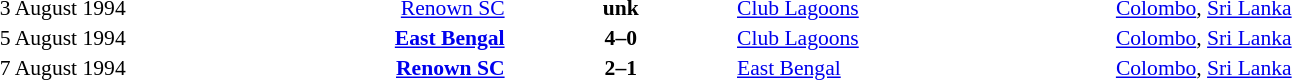<table style="width:100%;" cellspacing="1">
<tr>
<th width=10%></th>
<th width=20%></th>
<th width=12%></th>
<th width=20%></th>
<th width=38%></th>
</tr>
<tr style=font-size:90%>
<td align=right>3 August 1994</td>
<td align=right><a href='#'>Renown SC</a></td>
<td align=center><strong>unk</strong></td>
<td><a href='#'>Club Lagoons</a></td>
<td><a href='#'>Colombo</a>, <a href='#'>Sri Lanka</a></td>
</tr>
<tr style=font-size:90%>
<td align=right>5 August 1994</td>
<td align=right><strong><a href='#'>East Bengal</a></strong></td>
<td align=center><strong>4–0</strong></td>
<td><a href='#'>Club Lagoons</a></td>
<td><a href='#'>Colombo</a>, <a href='#'>Sri Lanka</a></td>
</tr>
<tr style=font-size:90%>
<td align=right>7 August 1994</td>
<td align=right><strong><a href='#'>Renown SC</a></strong></td>
<td align=center><strong>2–1</strong></td>
<td><a href='#'>East Bengal</a></td>
<td><a href='#'>Colombo</a>, <a href='#'>Sri Lanka</a></td>
</tr>
</table>
